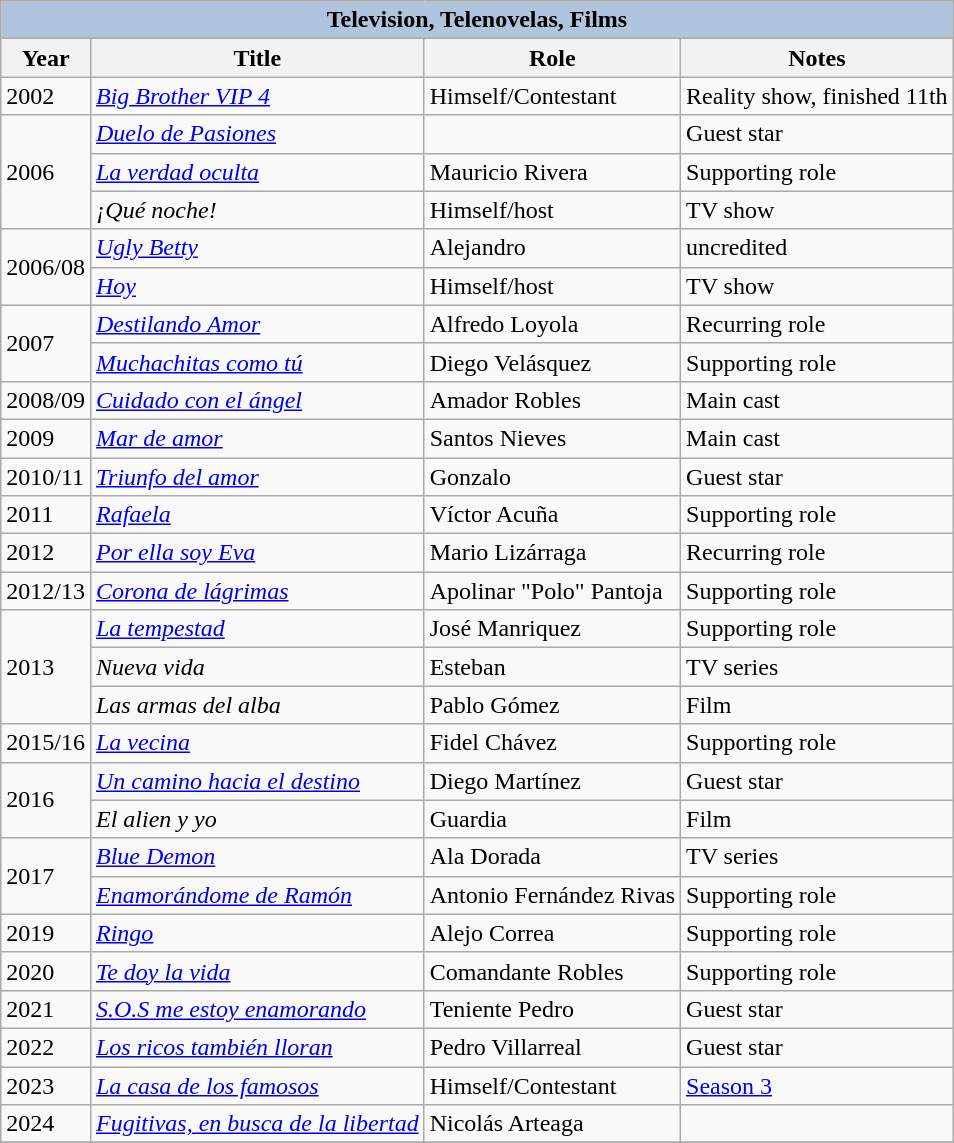<table class="wikitable">
<tr>
<th colspan="5" style="background:LightSteelBlue;">Television, Telenovelas, Films</th>
</tr>
<tr>
<th>Year</th>
<th>Title</th>
<th>Role</th>
<th>Notes</th>
</tr>
<tr>
<td>2002</td>
<td><em><a href='#'>Big Brother VIP 4</a></em></td>
<td>Himself/Contestant</td>
<td>Reality show, finished 11th</td>
</tr>
<tr>
<td rowspan=3>2006</td>
<td><em><a href='#'>Duelo de Pasiones</a></em></td>
<td></td>
<td>Guest star</td>
</tr>
<tr>
<td><em><a href='#'>La verdad oculta</a></em></td>
<td>Mauricio Rivera</td>
<td>Supporting role</td>
</tr>
<tr>
<td><em>¡Qué noche!</em></td>
<td>Himself/host</td>
<td>TV show</td>
</tr>
<tr>
<td rowspan=2>2006/08</td>
<td><em><a href='#'>Ugly Betty</a></em></td>
<td>Alejandro</td>
<td>uncredited</td>
</tr>
<tr>
<td><em><a href='#'>Hoy</a></em></td>
<td>Himself/host</td>
<td>TV show</td>
</tr>
<tr>
<td rowspan=2>2007</td>
<td><em><a href='#'>Destilando Amor</a></em></td>
<td>Alfredo Loyola</td>
<td>Recurring role</td>
</tr>
<tr>
<td><em><a href='#'>Muchachitas como tú</a></em></td>
<td>Diego Velásquez</td>
<td>Supporting role</td>
</tr>
<tr>
<td>2008/09</td>
<td><em><a href='#'>Cuidado con el ángel</a></em></td>
<td>Amador Robles</td>
<td>Main cast</td>
</tr>
<tr>
<td>2009</td>
<td><em><a href='#'>Mar de amor</a></em></td>
<td>Santos Nieves</td>
<td>Main cast</td>
</tr>
<tr>
<td>2010/11</td>
<td><em><a href='#'>Triunfo del amor</a></em></td>
<td>Gonzalo</td>
<td>Guest star</td>
</tr>
<tr>
<td>2011</td>
<td><em><a href='#'>Rafaela</a></em></td>
<td>Víctor Acuña</td>
<td>Supporting role</td>
</tr>
<tr>
<td>2012</td>
<td><em><a href='#'>Por ella soy Eva</a></em></td>
<td>Mario Lizárraga</td>
<td>Recurring  role</td>
</tr>
<tr>
<td>2012/13</td>
<td><em><a href='#'>Corona de lágrimas</a></em></td>
<td>Apolinar "Polo" Pantoja</td>
<td>Supporting role</td>
</tr>
<tr>
<td rowspan=3>2013</td>
<td><em><a href='#'>La tempestad</a></em></td>
<td>José Manriquez</td>
<td>Supporting role</td>
</tr>
<tr>
<td><em>Nueva vida</em></td>
<td>Esteban</td>
<td>TV series</td>
</tr>
<tr>
<td><em>Las armas del alba</em></td>
<td>Pablo Gómez</td>
<td>Film</td>
</tr>
<tr>
<td>2015/16</td>
<td><em><a href='#'>La vecina</a></em></td>
<td>Fidel Chávez</td>
<td>Supporting role</td>
</tr>
<tr>
<td rowspan=2>2016</td>
<td><em><a href='#'>Un camino hacia el destino</a></em></td>
<td>Diego Martínez</td>
<td>Guest star</td>
</tr>
<tr>
<td><em>El alien y yo</em></td>
<td>Guardia</td>
<td>Film</td>
</tr>
<tr>
<td rowspan=2>2017</td>
<td><em><a href='#'>Blue Demon</a></em></td>
<td>Ala Dorada</td>
<td>TV series</td>
</tr>
<tr>
<td><em><a href='#'>Enamorándome de Ramón</a></em></td>
<td>Antonio Fernández Rivas</td>
<td>Supporting role</td>
</tr>
<tr>
<td>2019</td>
<td><em><a href='#'>Ringo</a></em></td>
<td>Alejo Correa</td>
<td>Supporting role</td>
</tr>
<tr>
<td>2020</td>
<td><em><a href='#'>Te doy la vida</a></em></td>
<td>Comandante Robles</td>
<td>Supporting role</td>
</tr>
<tr>
<td>2021</td>
<td><em><a href='#'>S.O.S me estoy enamorando</a></em></td>
<td>Teniente Pedro</td>
<td>Guest star</td>
</tr>
<tr>
<td>2022</td>
<td><em><a href='#'>Los ricos también lloran</a></em></td>
<td>Pedro Villarreal</td>
<td>Guest star</td>
</tr>
<tr>
<td>2023</td>
<td><em><a href='#'>La casa de los famosos</a></em></td>
<td>Himself/Contestant</td>
<td><a href='#'>Season 3</a></td>
</tr>
<tr>
<td>2024</td>
<td><em><a href='#'>Fugitivas, en busca de la libertad</a></em></td>
<td>Nicolás Arteaga</td>
<td></td>
</tr>
<tr>
</tr>
</table>
